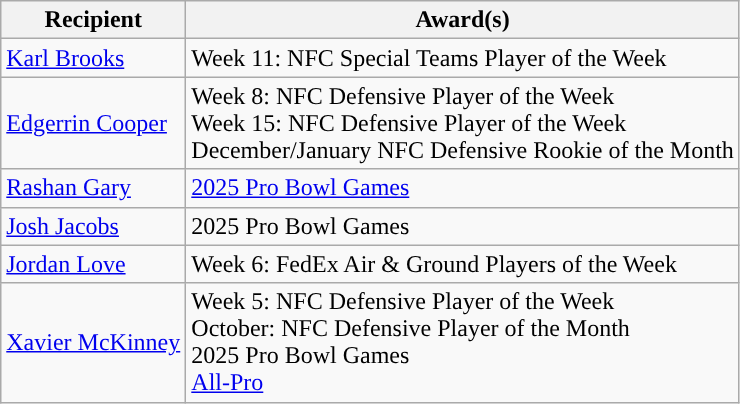<table class="wikitable">
<tr>
<th>Recipient</th>
<th>Award(s)</th>
</tr>
<tr>
<td><a href='#'>Karl Brooks</a></td>
<td>Week 11: NFC Special Teams Player of the Week</td>
</tr>
<tr>
<td><a href='#'>Edgerrin Cooper</a></td>
<td>Week 8: NFC Defensive Player of the Week<br>Week 15: NFC Defensive Player of the Week<br>December/January NFC Defensive Rookie of the Month</td>
</tr>
<tr>
<td><a href='#'>Rashan Gary</a></td>
<td><a href='#'>2025 Pro Bowl Games</a></td>
</tr>
<tr>
<td><a href='#'>Josh Jacobs</a></td>
<td>2025 Pro Bowl Games</td>
</tr>
<tr>
<td><a href='#'>Jordan Love</a></td>
<td>Week 6: FedEx Air & Ground Players of the Week</td>
</tr>
<tr>
<td><a href='#'>Xavier McKinney</a></td>
<td>Week 5: NFC Defensive Player of the Week<br>October: NFC Defensive Player of the Month<br>2025 Pro Bowl Games<br><a href='#'>All-Pro</a></td>
</tr>
</table>
